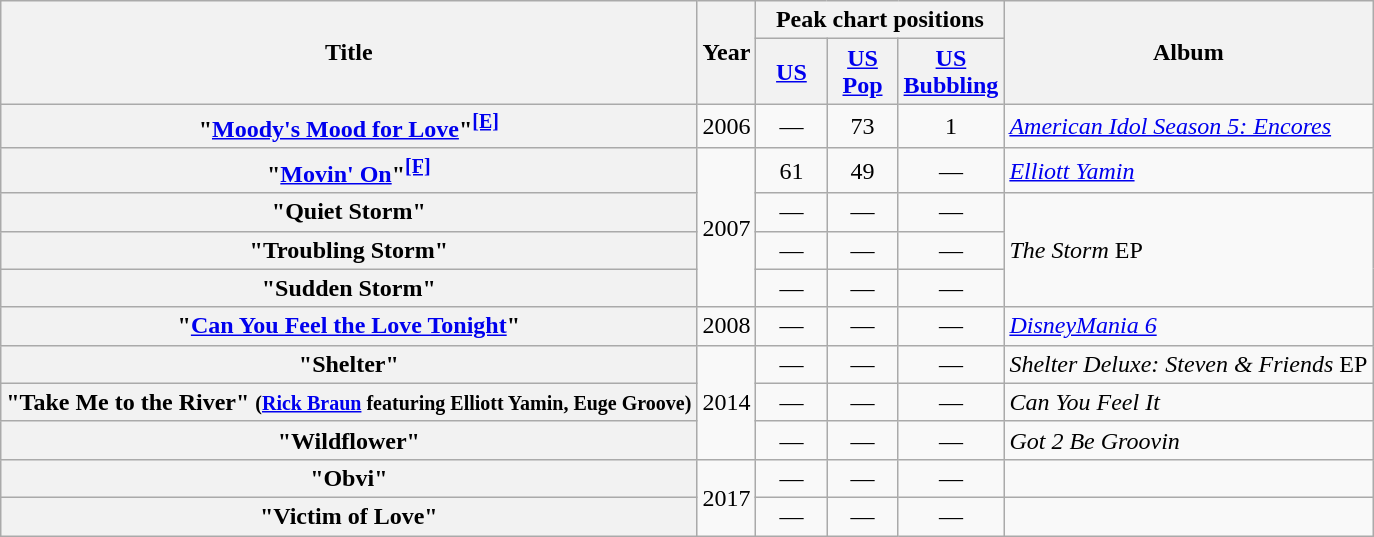<table class="wikitable plainrowheaders">
<tr>
<th scope="col" rowspan="2">Title</th>
<th scope="col" rowspan="2">Year</th>
<th scope="col" colspan="3">Peak chart positions</th>
<th scope="col" rowspan="2">Album</th>
</tr>
<tr>
<th width="40"><a href='#'>US</a><br></th>
<th width="40"><a href='#'>US Pop</a></th>
<th width="40"><a href='#'>US Bubbling</a><br></th>
</tr>
<tr>
<th scope="row">"<a href='#'>Moody's Mood for Love</a>"<sup><a href='#'><strong>[E]</strong></a></sup></th>
<td>2006</td>
<td style="text-align:center;">—</td>
<td style="text-align:center;">73</td>
<td style="text-align:center;">1</td>
<td><em><a href='#'>American Idol Season 5: Encores</a></em></td>
</tr>
<tr>
<th scope="row">"<a href='#'>Movin' On</a>"<sup><a href='#'><strong>[F]</strong></a></sup></th>
<td rowspan="4">2007</td>
<td style="text-align:center;">61</td>
<td style="text-align:center;">49</td>
<td style="text-align:center;">—</td>
<td><em><a href='#'>Elliott Yamin</a></em></td>
</tr>
<tr>
<th scope="row">"Quiet Storm"<br></th>
<td style="text-align:center;">—</td>
<td style="text-align:center;">—</td>
<td style="text-align:center;">—</td>
<td rowspan="3"><em>The Storm</em> EP</td>
</tr>
<tr>
<th scope="row">"Troubling Storm"<br></th>
<td style="text-align:center;">—</td>
<td style="text-align:center;">—</td>
<td style="text-align:center;">—</td>
</tr>
<tr>
<th scope="row">"Sudden Storm"<br></th>
<td style="text-align:center;">—</td>
<td style="text-align:center;">—</td>
<td style="text-align:center;">—</td>
</tr>
<tr>
<th scope="row">"<a href='#'>Can You Feel the Love Tonight</a>"</th>
<td>2008</td>
<td style="text-align:center;">—</td>
<td style="text-align:center;">—</td>
<td style="text-align:center;">—</td>
<td><em><a href='#'>DisneyMania 6</a></em></td>
</tr>
<tr>
<th scope="row">"Shelter"<br></th>
<td rowspan="3">2014</td>
<td style="text-align:center;">—</td>
<td style="text-align:center;">—</td>
<td style="text-align:center;">—</td>
<td><em>Shelter Deluxe: Steven & Friends</em> EP</td>
</tr>
<tr>
<th scope="row">"Take Me to the River" <small>(<a href='#'>Rick Braun</a> featuring Elliott Yamin, Euge Groove)</small></th>
<td style="text-align:center;">—</td>
<td style="text-align:center;">—</td>
<td style="text-align:center;">—</td>
<td><em>Can You Feel It</em></td>
</tr>
<tr>
<th scope="row">"Wildflower" </th>
<td style="text-align:center;">—</td>
<td style="text-align:center;">—</td>
<td style="text-align:center;">—</td>
<td><em>Got 2 Be Groovin</em></td>
</tr>
<tr>
<th scope="row">"Obvi" </th>
<td rowspan="2">2017</td>
<td style="text-align:center;">—</td>
<td style="text-align:center;">—</td>
<td style="text-align:center;">—</td>
<td></td>
</tr>
<tr>
<th scope="row">"Victim of Love" </th>
<td style="text-align:center;">—</td>
<td style="text-align:center;">—</td>
<td style="text-align:center;">—</td>
<td></td>
</tr>
</table>
